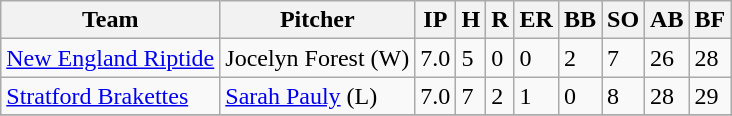<table class="wikitable">
<tr>
<th>Team</th>
<th>Pitcher</th>
<th>IP</th>
<th>H</th>
<th>R</th>
<th>ER</th>
<th>BB</th>
<th>SO</th>
<th>AB</th>
<th>BF</th>
</tr>
<tr>
<td><a href='#'>New England Riptide</a></td>
<td>Jocelyn Forest (W)</td>
<td>7.0</td>
<td>5</td>
<td>0</td>
<td>0</td>
<td>2</td>
<td>7</td>
<td>26</td>
<td>28</td>
</tr>
<tr>
<td><a href='#'>Stratford Brakettes</a></td>
<td><a href='#'>Sarah Pauly</a> (L)</td>
<td>7.0</td>
<td>7</td>
<td>2</td>
<td>1</td>
<td>0</td>
<td>8</td>
<td>28</td>
<td>29</td>
</tr>
<tr>
</tr>
</table>
